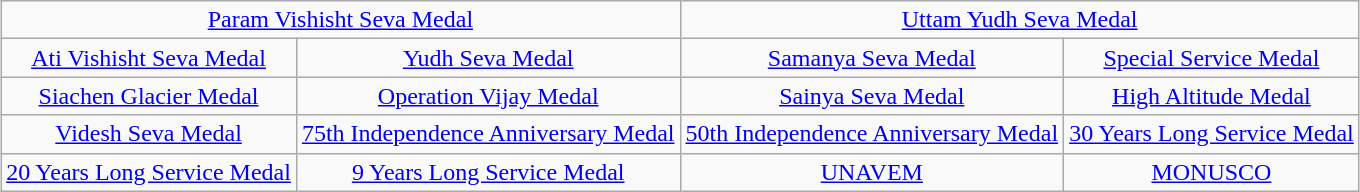<table class="wikitable" style="margin:1em auto; text-align:center;">
<tr>
<td colspan="2"><a href='#'>Param Vishisht Seva Medal</a></td>
<td colspan="2"><a href='#'>Uttam Yudh Seva Medal</a></td>
</tr>
<tr>
<td><a href='#'>Ati Vishisht Seva Medal</a></td>
<td><a href='#'>Yudh Seva Medal</a></td>
<td><a href='#'>Samanya Seva Medal</a></td>
<td><a href='#'>Special Service Medal</a></td>
</tr>
<tr>
<td><a href='#'>Siachen Glacier Medal</a></td>
<td><a href='#'>Operation Vijay Medal</a></td>
<td><a href='#'>Sainya Seva Medal</a></td>
<td><a href='#'>High Altitude Medal</a></td>
</tr>
<tr>
<td><a href='#'>Videsh Seva Medal</a></td>
<td><a href='#'>75th Independence Anniversary Medal</a></td>
<td><a href='#'>50th Independence Anniversary Medal</a></td>
<td><a href='#'>30 Years Long Service Medal</a></td>
</tr>
<tr>
<td><a href='#'>20 Years Long Service Medal</a></td>
<td><a href='#'>9 Years Long Service Medal</a></td>
<td><a href='#'>UNAVEM</a></td>
<td><a href='#'>MONUSCO</a></td>
</tr>
</table>
